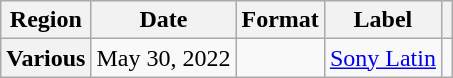<table class="wikitable plainrowheaders">
<tr>
<th scope="col">Region</th>
<th scope="col">Date</th>
<th scope="col">Format</th>
<th scope="col">Label</th>
<th scope="col"></th>
</tr>
<tr>
<th scope="row">Various</th>
<td>May 30, 2022</td>
<td></td>
<td><a href='#'>Sony Latin</a></td>
<td style="text-align:center;"></td>
</tr>
</table>
